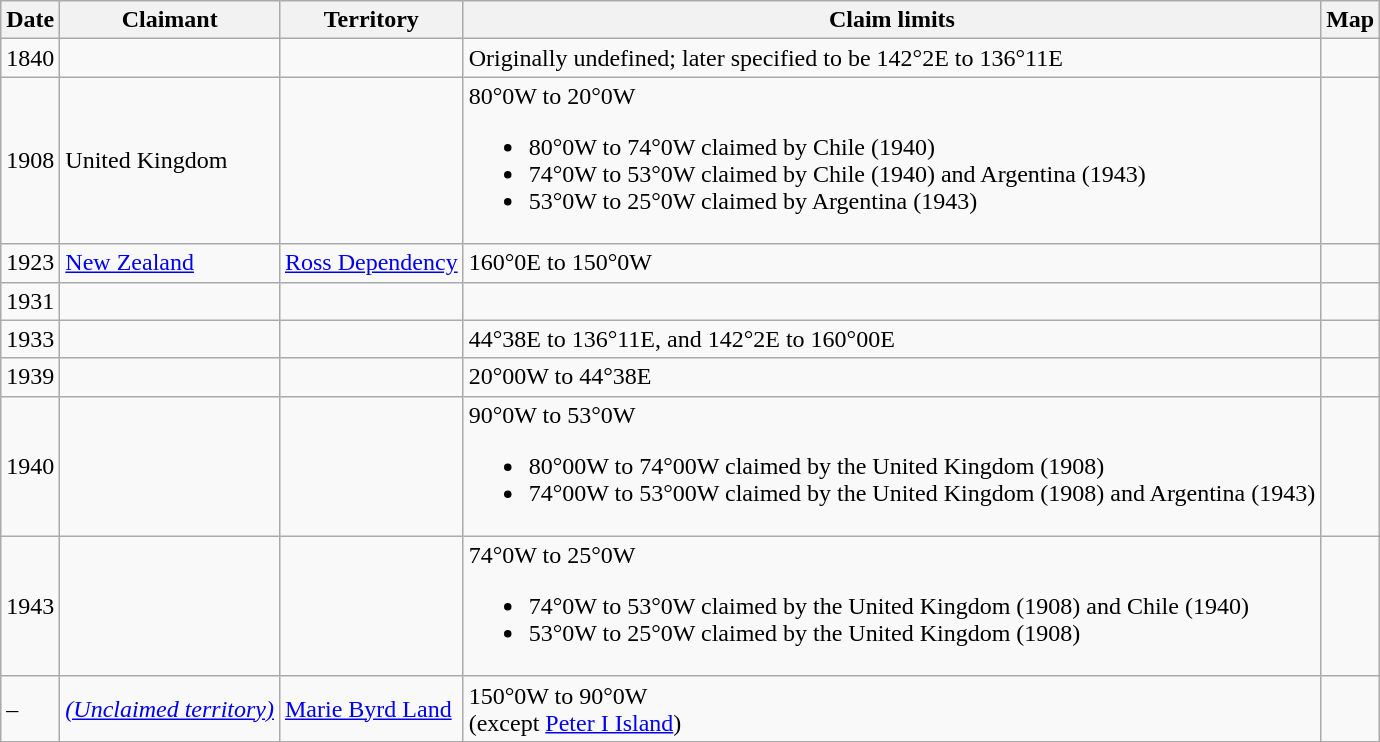<table class="wikitable sortable">
<tr>
<th scope="col">Date</th>
<th scope="col">Claimant</th>
<th scope="col">Territory</th>
<th scope="col">Claim limits</th>
<th scope="col" class="unsortable">Map</th>
</tr>
<tr>
<td>1840</td>
<td></td>
<td></td>
<td data-sort-value="+136.11">Originally undefined; later specified to be 142°2E to 136°11E</td>
<td></td>
</tr>
<tr>
<td>1908</td>
<td> United Kingdom</td>
<td></td>
<td data-sort-value="-080.00">80°0W to 20°0W<br><ul><li>80°0W to 74°0W claimed by Chile (1940)</li><li>74°0W to 53°0W claimed by Chile (1940) and Argentina (1943)</li><li>53°0W to 25°0W claimed by Argentina (1943)</li></ul></td>
<td></td>
</tr>
<tr>
<td>1923</td>
<td> <a href='#'>New Zealand</a></td>
<td> <a href='#'>Ross Dependency</a></td>
<td data-sort-value="+160.00">160°0E to 150°0W</td>
<td></td>
</tr>
<tr>
<td>1931</td>
<td></td>
<td></td>
<td data-sort-value="-090.35"></td>
<td></td>
</tr>
<tr>
<td>1933</td>
<td></td>
<td></td>
<td data-sort-value="+044.38">44°38E to 136°11E, and 142°2E to 160°00E</td>
<td></td>
</tr>
<tr>
<td>1939</td>
<td></td>
<td></td>
<td data-sort-value="-020.00">20°00W to 44°38E</td>
<td></td>
</tr>
<tr>
<td>1940</td>
<td></td>
<td></td>
<td data-sort-value="-090.00">90°0W to 53°0W<br><ul><li>80°00W to 74°00W claimed by the United Kingdom (1908)</li><li>74°00W to 53°00W claimed by the United Kingdom (1908) and Argentina (1943)</li></ul></td>
<td></td>
</tr>
<tr>
<td>1943</td>
<td></td>
<td></td>
<td data-sort-value="-074.00">74°0W to 25°0W<br><ul><li>74°0W to 53°0W claimed by the United Kingdom (1908) and Chile (1940)</li><li>53°0W to 25°0W claimed by the United Kingdom (1908)</li></ul></td>
<td></td>
</tr>
<tr>
<td>–</td>
<td><em><a href='#'>(Unclaimed territory)</a></em></td>
<td> <a href='#'>Marie Byrd Land</a></td>
<td data-sort-value="-150.00">150°0W to 90°0W<br> (except <a href='#'>Peter I Island</a>)</td>
<td></td>
</tr>
</table>
